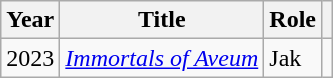<table class="wikitable sortable">
<tr>
<th class="unsortable">Year</th>
<th class="unsortable">Title</th>
<th class="unsortable">Role</th>
<th class="unsortable"></th>
</tr>
<tr>
<td>2023</td>
<td><em><a href='#'>Immortals of Aveum</a></em></td>
<td>Jak</td>
<td></td>
</tr>
</table>
